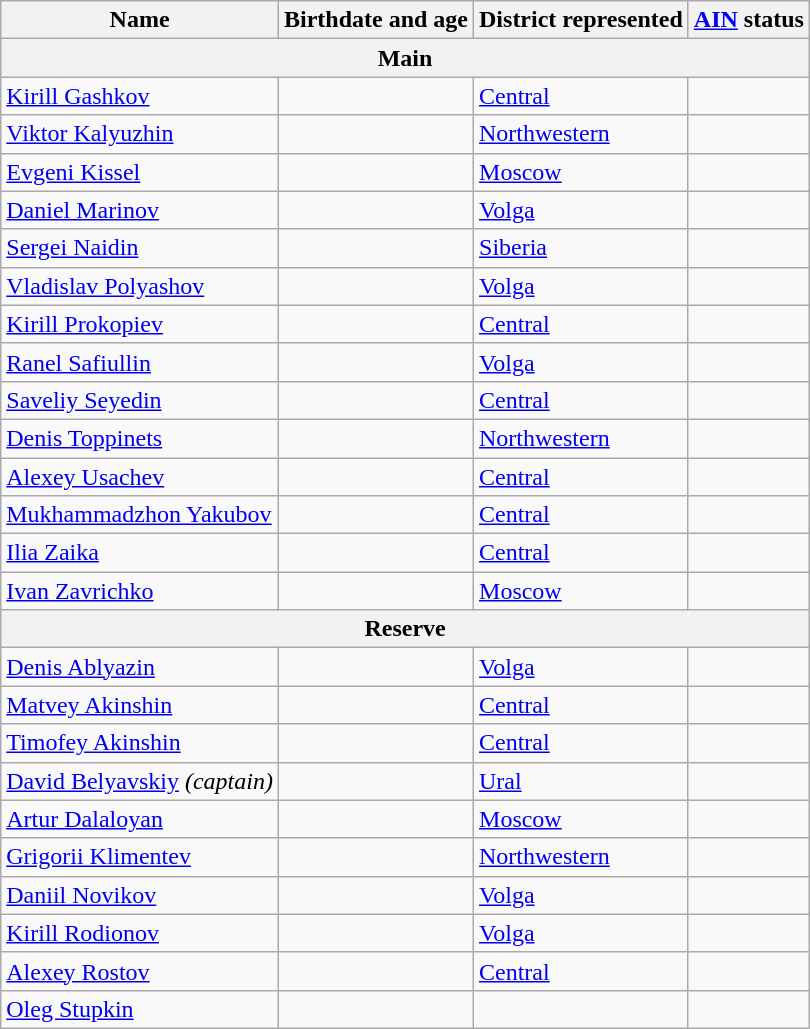<table class="wikitable">
<tr>
<th>Name</th>
<th>Birthdate and age</th>
<th>District represented</th>
<th><a href='#'>AIN</a> status</th>
</tr>
<tr>
<th colspan="4">Main</th>
</tr>
<tr>
<td><a href='#'>Kirill Gashkov</a></td>
<td></td>
<td><a href='#'>Central</a></td>
<td></td>
</tr>
<tr>
<td><a href='#'>Viktor Kalyuzhin</a></td>
<td></td>
<td><a href='#'>Northwestern</a></td>
<td></td>
</tr>
<tr>
<td><a href='#'>Evgeni Kissel</a></td>
<td></td>
<td><a href='#'>Moscow</a></td>
<td></td>
</tr>
<tr>
<td><a href='#'>Daniel Marinov</a></td>
<td></td>
<td><a href='#'> Volga</a></td>
<td></td>
</tr>
<tr>
<td><a href='#'>Sergei Naidin</a></td>
<td></td>
<td><a href='#'>Siberia</a></td>
<td></td>
</tr>
<tr>
<td><a href='#'>Vladislav Polyashov</a></td>
<td></td>
<td><a href='#'>Volga</a></td>
<td></td>
</tr>
<tr>
<td><a href='#'>Kirill Prokopiev</a></td>
<td></td>
<td><a href='#'>Central</a></td>
<td></td>
</tr>
<tr>
<td><a href='#'>Ranel Safiullin</a></td>
<td></td>
<td><a href='#'>Volga</a></td>
<td></td>
</tr>
<tr>
<td><a href='#'>Saveliy Seyedin</a></td>
<td></td>
<td><a href='#'>Central</a></td>
<td></td>
</tr>
<tr>
<td><a href='#'>Denis Toppinets</a></td>
<td></td>
<td><a href='#'>Northwestern</a></td>
<td></td>
</tr>
<tr>
<td><a href='#'>Alexey Usachev</a></td>
<td></td>
<td><a href='#'>Central</a></td>
<td></td>
</tr>
<tr>
<td><a href='#'>Mukhammadzhon Yakubov</a></td>
<td></td>
<td><a href='#'>Central</a></td>
<td></td>
</tr>
<tr>
<td><a href='#'>Ilia Zaika</a></td>
<td></td>
<td><a href='#'>Central</a></td>
<td></td>
</tr>
<tr>
<td><a href='#'>Ivan Zavrichko</a></td>
<td></td>
<td><a href='#'>Moscow</a></td>
<td></td>
</tr>
<tr>
<th colspan="4">Reserve</th>
</tr>
<tr>
<td><a href='#'>Denis Ablyazin</a></td>
<td></td>
<td><a href='#'>Volga</a></td>
<td></td>
</tr>
<tr>
<td><a href='#'>Matvey Akinshin</a></td>
<td></td>
<td><a href='#'>Central</a></td>
<td></td>
</tr>
<tr>
<td><a href='#'>Timofey Akinshin</a></td>
<td></td>
<td><a href='#'>Central</a></td>
<td></td>
</tr>
<tr>
<td><a href='#'>David Belyavskiy</a> <em>(captain)</em></td>
<td></td>
<td><a href='#'>Ural</a></td>
<td></td>
</tr>
<tr>
<td><a href='#'>Artur Dalaloyan</a></td>
<td></td>
<td><a href='#'>Moscow</a></td>
<td></td>
</tr>
<tr>
<td><a href='#'>Grigorii Klimentev</a></td>
<td></td>
<td><a href='#'>Northwestern</a></td>
<td></td>
</tr>
<tr>
<td><a href='#'>Daniil Novikov</a></td>
<td></td>
<td><a href='#'>Volga</a></td>
<td></td>
</tr>
<tr>
<td><a href='#'>Kirill Rodionov</a></td>
<td></td>
<td><a href='#'>Volga</a></td>
<td></td>
</tr>
<tr>
<td><a href='#'>Alexey Rostov</a></td>
<td></td>
<td><a href='#'>Central</a></td>
<td></td>
</tr>
<tr>
<td><a href='#'>Oleg Stupkin</a></td>
<td></td>
<td></td>
<td></td>
</tr>
</table>
